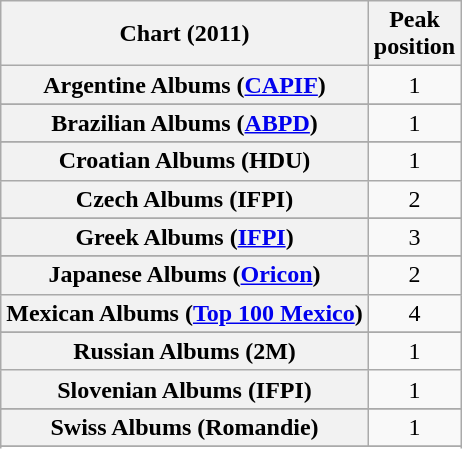<table class="wikitable plainrowheaders sortable">
<tr>
<th>Chart (2011)</th>
<th>Peak<br>position</th>
</tr>
<tr>
<th scope="row">Argentine Albums (<a href='#'>CAPIF</a>)</th>
<td style="text-align:center;">1</td>
</tr>
<tr>
</tr>
<tr>
</tr>
<tr>
</tr>
<tr>
</tr>
<tr>
<th scope="row">Brazilian Albums (<a href='#'>ABPD</a>)</th>
<td style="text-align:center;">1</td>
</tr>
<tr>
</tr>
<tr>
<th scope="row">Croatian Albums (HDU)</th>
<td style="text-align:center;">1</td>
</tr>
<tr>
<th scope="row">Czech Albums (IFPI)</th>
<td style="text-align:center;">2</td>
</tr>
<tr>
</tr>
<tr>
</tr>
<tr>
</tr>
<tr>
</tr>
<tr>
</tr>
<tr>
<th scope="row">Greek Albums (<a href='#'>IFPI</a>)</th>
<td style="text-align:center;">3</td>
</tr>
<tr>
</tr>
<tr>
</tr>
<tr>
</tr>
<tr>
<th scope="row">Japanese Albums (<a href='#'>Oricon</a>)</th>
<td style="text-align:center;">2</td>
</tr>
<tr>
<th scope="row">Mexican Albums (<a href='#'>Top 100 Mexico</a>)</th>
<td style="text-align:center;">4</td>
</tr>
<tr>
</tr>
<tr>
</tr>
<tr>
</tr>
<tr>
</tr>
<tr>
<th scope="row">Russian Albums (2M)</th>
<td style="text-align:center;">1</td>
</tr>
<tr>
<th scope="row">Slovenian Albums (IFPI)</th>
<td style="text-align:center;">1</td>
</tr>
<tr>
</tr>
<tr>
</tr>
<tr>
</tr>
<tr>
</tr>
<tr>
</tr>
<tr>
<th scope="row">Swiss Albums (Romandie)</th>
<td style="text-align:center;">1</td>
</tr>
<tr>
</tr>
<tr>
</tr>
<tr>
</tr>
<tr>
</tr>
<tr>
</tr>
<tr>
</tr>
<tr>
</tr>
</table>
